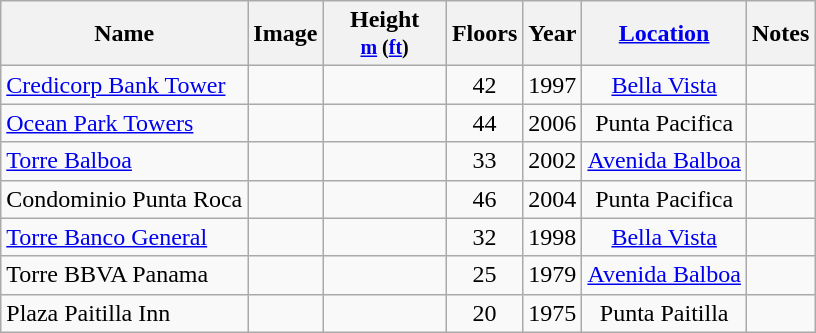<table class="wikitable sortable static-row-numbers">
<tr>
<th>Name</th>
<th class="unsortable">Image</th>
<th width="75px">Height<br><small><a href='#'>m</a> (<a href='#'>ft</a>)</small></th>
<th>Floors</th>
<th>Year</th>
<th><a href='#'>Location</a></th>
<th class="unsortable">Notes</th>
</tr>
<tr>
<td><a href='#'>Credicorp Bank Tower</a></td>
<td></td>
<td align="center"></td>
<td align="center">42</td>
<td align="center">1997</td>
<td align="center"><a href='#'>Bella Vista</a><br></td>
<td></td>
</tr>
<tr>
<td><a href='#'>Ocean Park Towers</a></td>
<td></td>
<td align="center"></td>
<td align="center">44</td>
<td align="center">2006</td>
<td align="center">Punta Pacifica<br></td>
<td></td>
</tr>
<tr>
<td><a href='#'>Torre Balboa</a></td>
<td></td>
<td align="center"></td>
<td align="center">33</td>
<td align="center">2002</td>
<td align="center"><a href='#'>Avenida Balboa</a><br></td>
<td></td>
</tr>
<tr>
<td>Condominio Punta Roca</td>
<td></td>
<td align="center"></td>
<td align="center">46</td>
<td align="center">2004</td>
<td align="center">Punta Pacifica<br></td>
</tr>
<tr>
<td><a href='#'>Torre Banco General</a></td>
<td></td>
<td align="center"></td>
<td align="center">32</td>
<td align="center">1998</td>
<td align="center"><a href='#'>Bella Vista</a><br></td>
<td></td>
</tr>
<tr>
<td>Torre BBVA Panama</td>
<td></td>
<td align="center"></td>
<td align="center">25</td>
<td align="center">1979</td>
<td align="center"><a href='#'>Avenida Balboa</a><br></td>
<td></td>
</tr>
<tr>
<td>Plaza Paitilla Inn</td>
<td></td>
<td align="center"></td>
<td align="center">20</td>
<td align="center">1975</td>
<td align="center">Punta Paitilla<br></td>
<td></td>
</tr>
</table>
